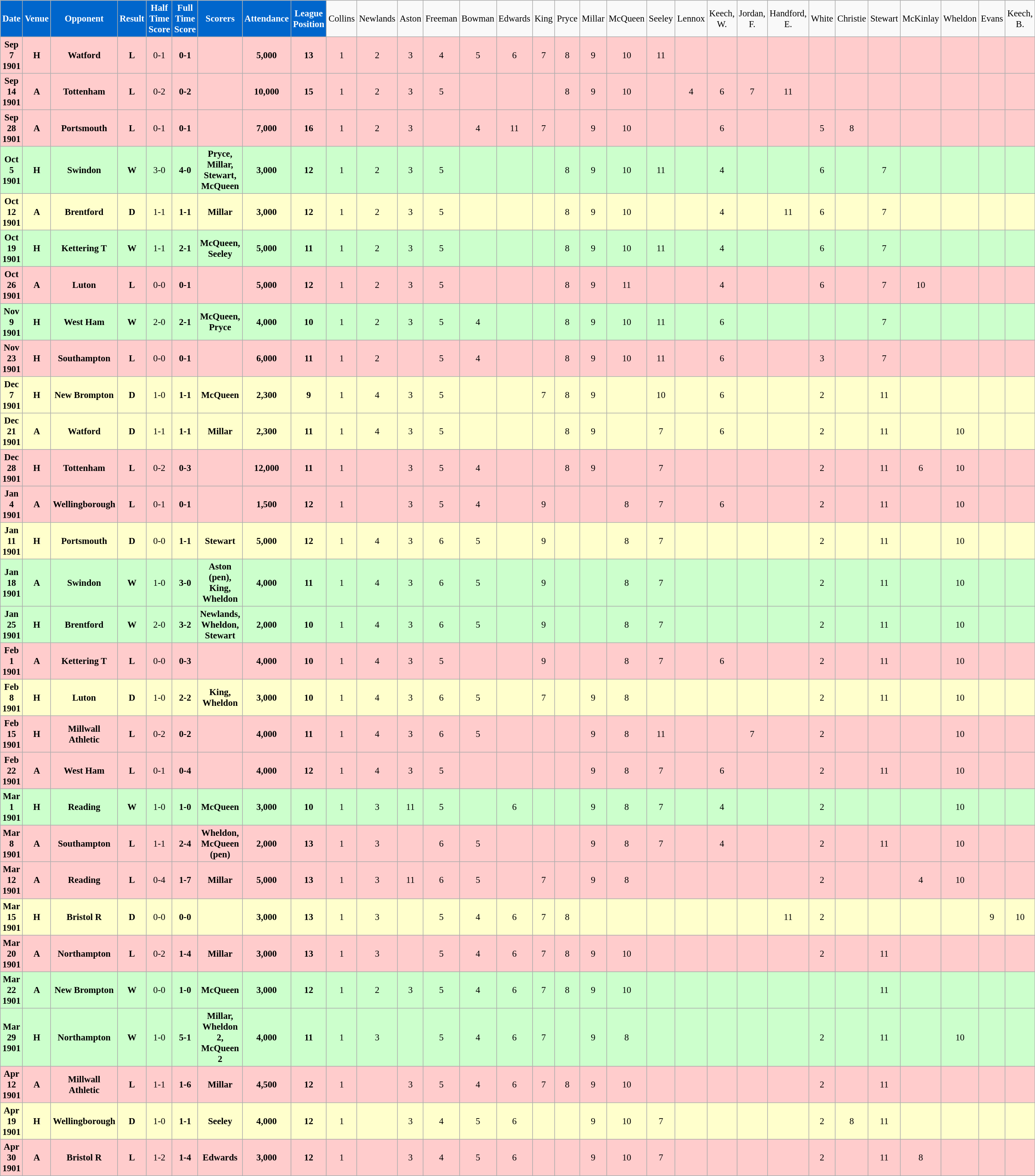<table class="wikitable sortable" style="font-size:95%; text-align:center">
<tr>
<td style="background:#0066CC; color:#FFFFFF; text-align:center;"><strong>Date</strong></td>
<td style="background:#0066CC; color:#FFFFFF; text-align:center;"><strong>Venue</strong></td>
<td style="background:#0066CC; color:#FFFFFF; text-align:center;"><strong>Opponent</strong></td>
<td style="background:#0066CC; color:#FFFFFF; text-align:center;"><strong>Result</strong></td>
<td style="background:#0066CC; color:#FFFFFF; text-align:center;"><strong>Half Time Score</strong></td>
<td style="background:#0066CC; color:#FFFFFF; text-align:center;"><strong>Full Time Score</strong></td>
<td style="background:#0066CC; color:#FFFFFF; text-align:center;"><strong>Scorers</strong></td>
<td style="background:#0066CC; color:#FFFFFF; text-align:center;"><strong>Attendance</strong></td>
<td style="background:#0066CC; color:#FFFFFF; text-align:center;"><strong>League Position</strong></td>
<td>Collins</td>
<td>Newlands</td>
<td>Aston</td>
<td>Freeman</td>
<td>Bowman</td>
<td>Edwards</td>
<td>King</td>
<td>Pryce</td>
<td>Millar</td>
<td>McQueen</td>
<td>Seeley</td>
<td>Lennox</td>
<td>Keech, W.</td>
<td>Jordan, F.</td>
<td>Handford, E.</td>
<td>White</td>
<td>Christie</td>
<td>Stewart</td>
<td>McKinlay</td>
<td>Wheldon</td>
<td>Evans</td>
<td>Keech, B.</td>
</tr>
<tr bgcolor="#FFCCCC">
<td><strong>Sep 7 1901</strong></td>
<td><strong>H</strong></td>
<td><strong>Watford</strong></td>
<td><strong>L</strong></td>
<td>0-1</td>
<td><strong>0-1</strong></td>
<td></td>
<td><strong>5,000</strong></td>
<td><strong>13</strong></td>
<td>1</td>
<td>2</td>
<td>3</td>
<td>4</td>
<td>5</td>
<td>6</td>
<td>7</td>
<td>8</td>
<td>9</td>
<td>10</td>
<td>11</td>
<td></td>
<td></td>
<td></td>
<td></td>
<td></td>
<td></td>
<td></td>
<td></td>
<td></td>
<td></td>
<td></td>
</tr>
<tr bgcolor="#FFCCCC">
<td><strong>Sep 14 1901</strong></td>
<td><strong>A</strong></td>
<td><strong>Tottenham</strong></td>
<td><strong>L</strong></td>
<td>0-2</td>
<td><strong>0-2</strong></td>
<td></td>
<td><strong>10,000</strong></td>
<td><strong>15</strong></td>
<td>1</td>
<td>2</td>
<td>3</td>
<td>5</td>
<td></td>
<td></td>
<td></td>
<td>8</td>
<td>9</td>
<td>10</td>
<td></td>
<td>4</td>
<td>6</td>
<td>7</td>
<td>11</td>
<td></td>
<td></td>
<td></td>
<td></td>
<td></td>
<td></td>
<td></td>
</tr>
<tr bgcolor="#FFCCCC">
<td><strong>Sep 28 1901</strong></td>
<td><strong>A</strong></td>
<td><strong>Portsmouth</strong></td>
<td><strong>L</strong></td>
<td>0-1</td>
<td><strong>0-1</strong></td>
<td></td>
<td><strong>7,000</strong></td>
<td><strong>16</strong></td>
<td>1</td>
<td>2</td>
<td>3</td>
<td></td>
<td>4</td>
<td>11</td>
<td>7</td>
<td></td>
<td>9</td>
<td>10</td>
<td></td>
<td></td>
<td>6</td>
<td></td>
<td></td>
<td>5</td>
<td>8</td>
<td></td>
<td></td>
<td></td>
<td></td>
<td></td>
</tr>
<tr bgcolor="#CCFFCC">
<td><strong>Oct 5 1901</strong></td>
<td><strong>H</strong></td>
<td><strong>Swindon</strong></td>
<td><strong>W</strong></td>
<td>3-0</td>
<td><strong>4-0</strong></td>
<td><strong>Pryce, Millar, Stewart, McQueen</strong></td>
<td><strong>3,000</strong></td>
<td><strong>12</strong></td>
<td>1</td>
<td>2</td>
<td>3</td>
<td>5</td>
<td></td>
<td></td>
<td></td>
<td>8</td>
<td>9</td>
<td>10</td>
<td>11</td>
<td></td>
<td>4</td>
<td></td>
<td></td>
<td>6</td>
<td></td>
<td>7</td>
<td></td>
<td></td>
<td></td>
<td></td>
</tr>
<tr bgcolor="#FFFFCC">
<td><strong>Oct 12 1901</strong></td>
<td><strong>A</strong></td>
<td><strong>Brentford</strong></td>
<td><strong>D</strong></td>
<td>1-1</td>
<td><strong>1-1</strong></td>
<td><strong>Millar</strong></td>
<td><strong>3,000</strong></td>
<td><strong>12</strong></td>
<td>1</td>
<td>2</td>
<td>3</td>
<td>5</td>
<td></td>
<td></td>
<td></td>
<td>8</td>
<td>9</td>
<td>10</td>
<td></td>
<td></td>
<td>4</td>
<td></td>
<td>11</td>
<td>6</td>
<td></td>
<td>7</td>
<td></td>
<td></td>
<td></td>
<td></td>
</tr>
<tr bgcolor="#CCFFCC">
<td><strong>Oct 19 1901</strong></td>
<td><strong>H</strong></td>
<td><strong>Kettering T</strong></td>
<td><strong>W</strong></td>
<td>1-1</td>
<td><strong>2-1</strong></td>
<td><strong>McQueen, Seeley</strong></td>
<td><strong>5,000</strong></td>
<td><strong>11</strong></td>
<td>1</td>
<td>2</td>
<td>3</td>
<td>5</td>
<td></td>
<td></td>
<td></td>
<td>8</td>
<td>9</td>
<td>10</td>
<td>11</td>
<td></td>
<td>4</td>
<td></td>
<td></td>
<td>6</td>
<td></td>
<td>7</td>
<td></td>
<td></td>
<td></td>
<td></td>
</tr>
<tr bgcolor="#FFCCCC">
<td><strong>Oct 26 1901</strong></td>
<td><strong>A</strong></td>
<td><strong>Luton</strong></td>
<td><strong>L</strong></td>
<td>0-0</td>
<td><strong>0-1</strong></td>
<td></td>
<td><strong>5,000</strong></td>
<td><strong>12</strong></td>
<td>1</td>
<td>2</td>
<td>3</td>
<td>5</td>
<td></td>
<td></td>
<td></td>
<td>8</td>
<td>9</td>
<td>11</td>
<td></td>
<td></td>
<td>4</td>
<td></td>
<td></td>
<td>6</td>
<td></td>
<td>7</td>
<td>10</td>
<td></td>
<td></td>
<td></td>
</tr>
<tr bgcolor="#CCFFCC">
<td><strong>Nov 9 1901</strong></td>
<td><strong>H</strong></td>
<td><strong>West Ham</strong></td>
<td><strong>W</strong></td>
<td>2-0</td>
<td><strong>2-1</strong></td>
<td><strong>McQueen, Pryce</strong></td>
<td><strong>4,000</strong></td>
<td><strong>10</strong></td>
<td>1</td>
<td>2</td>
<td>3</td>
<td>5</td>
<td>4</td>
<td></td>
<td></td>
<td>8</td>
<td>9</td>
<td>10</td>
<td>11</td>
<td></td>
<td>6</td>
<td></td>
<td></td>
<td></td>
<td></td>
<td>7</td>
<td></td>
<td></td>
<td></td>
<td></td>
</tr>
<tr bgcolor="#FFCCCC">
<td><strong>Nov 23 1901</strong></td>
<td><strong>H</strong></td>
<td><strong>Southampton</strong></td>
<td><strong>L</strong></td>
<td>0-0</td>
<td><strong>0-1</strong></td>
<td></td>
<td><strong>6,000</strong></td>
<td><strong>11</strong></td>
<td>1</td>
<td>2</td>
<td></td>
<td>5</td>
<td>4</td>
<td></td>
<td></td>
<td>8</td>
<td>9</td>
<td>10</td>
<td>11</td>
<td></td>
<td>6</td>
<td></td>
<td></td>
<td>3</td>
<td></td>
<td>7</td>
<td></td>
<td></td>
<td></td>
<td></td>
</tr>
<tr bgcolor="#FFFFCC">
<td><strong>Dec 7 1901</strong></td>
<td><strong>H</strong></td>
<td><strong>New Brompton</strong></td>
<td><strong>D</strong></td>
<td>1-0</td>
<td><strong>1-1</strong></td>
<td><strong>McQueen</strong></td>
<td><strong>2,300</strong></td>
<td><strong>9</strong></td>
<td>1</td>
<td>4</td>
<td>3</td>
<td>5</td>
<td></td>
<td></td>
<td>7</td>
<td>8</td>
<td>9</td>
<td></td>
<td>10</td>
<td></td>
<td>6</td>
<td></td>
<td></td>
<td>2</td>
<td></td>
<td>11</td>
<td></td>
<td></td>
<td></td>
<td></td>
</tr>
<tr bgcolor="#FFFFCC">
<td><strong>Dec 21 1901</strong></td>
<td><strong>A</strong></td>
<td><strong>Watford</strong></td>
<td><strong>D</strong></td>
<td>1-1</td>
<td><strong>1-1</strong></td>
<td><strong>Millar</strong></td>
<td><strong>2,300</strong></td>
<td><strong>11</strong></td>
<td>1</td>
<td>4</td>
<td>3</td>
<td>5</td>
<td></td>
<td></td>
<td></td>
<td>8</td>
<td>9</td>
<td></td>
<td>7</td>
<td></td>
<td>6</td>
<td></td>
<td></td>
<td>2</td>
<td></td>
<td>11</td>
<td></td>
<td>10</td>
<td></td>
<td></td>
</tr>
<tr bgcolor="#FFCCCC">
<td><strong>Dec 28 1901</strong></td>
<td><strong>H</strong></td>
<td><strong>Tottenham</strong></td>
<td><strong>L</strong></td>
<td>0-2</td>
<td><strong>0-3</strong></td>
<td></td>
<td><strong>12,000</strong></td>
<td><strong>11</strong></td>
<td>1</td>
<td></td>
<td>3</td>
<td>5</td>
<td>4</td>
<td></td>
<td></td>
<td>8</td>
<td>9</td>
<td></td>
<td>7</td>
<td></td>
<td></td>
<td></td>
<td></td>
<td>2</td>
<td></td>
<td>11</td>
<td>6</td>
<td>10</td>
<td></td>
<td></td>
</tr>
<tr bgcolor="#FFCCCC">
<td><strong>Jan 4 1901</strong></td>
<td><strong>A</strong></td>
<td><strong>Wellingborough</strong></td>
<td><strong>L</strong></td>
<td>0-1</td>
<td><strong>0-1</strong></td>
<td></td>
<td><strong>1,500</strong></td>
<td><strong>12</strong></td>
<td>1</td>
<td></td>
<td>3</td>
<td>5</td>
<td>4</td>
<td></td>
<td>9</td>
<td></td>
<td></td>
<td>8</td>
<td>7</td>
<td></td>
<td>6</td>
<td></td>
<td></td>
<td>2</td>
<td></td>
<td>11</td>
<td></td>
<td>10</td>
<td></td>
<td></td>
</tr>
<tr bgcolor="#FFFFCC">
<td><strong>Jan 11 1901</strong></td>
<td><strong>H</strong></td>
<td><strong>Portsmouth</strong></td>
<td><strong>D</strong></td>
<td>0-0</td>
<td><strong>1-1</strong></td>
<td><strong>Stewart</strong></td>
<td><strong>5,000</strong></td>
<td><strong>12</strong></td>
<td>1</td>
<td>4</td>
<td>3</td>
<td>6</td>
<td>5</td>
<td></td>
<td>9</td>
<td></td>
<td></td>
<td>8</td>
<td>7</td>
<td></td>
<td></td>
<td></td>
<td></td>
<td>2</td>
<td></td>
<td>11</td>
<td></td>
<td>10</td>
<td></td>
<td></td>
</tr>
<tr bgcolor="#CCFFCC">
<td><strong>Jan 18 1901</strong></td>
<td><strong>A</strong></td>
<td><strong>Swindon</strong></td>
<td><strong>W</strong></td>
<td>1-0</td>
<td><strong>3-0</strong></td>
<td><strong>Aston (pen), King, Wheldon</strong></td>
<td><strong>4,000</strong></td>
<td><strong>11</strong></td>
<td>1</td>
<td>4</td>
<td>3</td>
<td>6</td>
<td>5</td>
<td></td>
<td>9</td>
<td></td>
<td></td>
<td>8</td>
<td>7</td>
<td></td>
<td></td>
<td></td>
<td></td>
<td>2</td>
<td></td>
<td>11</td>
<td></td>
<td>10</td>
<td></td>
<td></td>
</tr>
<tr bgcolor="#CCFFCC">
<td><strong>Jan 25 1901</strong></td>
<td><strong>H</strong></td>
<td><strong>Brentford</strong></td>
<td><strong>W</strong></td>
<td>2-0</td>
<td><strong>3-2</strong></td>
<td><strong>Newlands, Wheldon, Stewart</strong></td>
<td><strong>2,000</strong></td>
<td><strong>10</strong></td>
<td>1</td>
<td>4</td>
<td>3</td>
<td>6</td>
<td>5</td>
<td></td>
<td>9</td>
<td></td>
<td></td>
<td>8</td>
<td>7</td>
<td></td>
<td></td>
<td></td>
<td></td>
<td>2</td>
<td></td>
<td>11</td>
<td></td>
<td>10</td>
<td></td>
<td></td>
</tr>
<tr bgcolor="#FFCCCC">
<td><strong>Feb 1 1901</strong></td>
<td><strong>A</strong></td>
<td><strong>Kettering T</strong></td>
<td><strong>L</strong></td>
<td>0-0</td>
<td><strong>0-3</strong></td>
<td></td>
<td><strong>4,000</strong></td>
<td><strong>10</strong></td>
<td>1</td>
<td>4</td>
<td>3</td>
<td>5</td>
<td></td>
<td></td>
<td>9</td>
<td></td>
<td></td>
<td>8</td>
<td>7</td>
<td></td>
<td>6</td>
<td></td>
<td></td>
<td>2</td>
<td></td>
<td>11</td>
<td></td>
<td>10</td>
<td></td>
<td></td>
</tr>
<tr bgcolor="#FFFFCC">
<td><strong>Feb 8 1901</strong></td>
<td><strong>H</strong></td>
<td><strong>Luton</strong></td>
<td><strong>D</strong></td>
<td>1-0</td>
<td><strong>2-2</strong></td>
<td><strong>King, Wheldon</strong></td>
<td><strong>3,000</strong></td>
<td><strong>10</strong></td>
<td>1</td>
<td>4</td>
<td>3</td>
<td>6</td>
<td>5</td>
<td></td>
<td>7</td>
<td></td>
<td>9</td>
<td>8</td>
<td></td>
<td></td>
<td></td>
<td></td>
<td></td>
<td>2</td>
<td></td>
<td>11</td>
<td></td>
<td>10</td>
<td></td>
<td></td>
</tr>
<tr bgcolor="#FFCCCC">
<td><strong>Feb 15 1901</strong></td>
<td><strong>H</strong></td>
<td><strong>Millwall Athletic</strong></td>
<td><strong>L</strong></td>
<td>0-2</td>
<td><strong>0-2</strong></td>
<td></td>
<td><strong>4,000</strong></td>
<td><strong>11</strong></td>
<td>1</td>
<td>4</td>
<td>3</td>
<td>6</td>
<td>5</td>
<td></td>
<td></td>
<td></td>
<td>9</td>
<td>8</td>
<td>11</td>
<td></td>
<td></td>
<td>7</td>
<td></td>
<td>2</td>
<td></td>
<td></td>
<td></td>
<td>10</td>
<td></td>
<td></td>
</tr>
<tr bgcolor="#FFCCCC">
<td><strong>Feb 22 1901</strong></td>
<td><strong>A</strong></td>
<td><strong>West Ham</strong></td>
<td><strong>L</strong></td>
<td>0-1</td>
<td><strong>0-4</strong></td>
<td></td>
<td><strong>4,000</strong></td>
<td><strong>12</strong></td>
<td>1</td>
<td>4</td>
<td>3</td>
<td>5</td>
<td></td>
<td></td>
<td></td>
<td></td>
<td>9</td>
<td>8</td>
<td>7</td>
<td></td>
<td>6</td>
<td></td>
<td></td>
<td>2</td>
<td></td>
<td>11</td>
<td></td>
<td>10</td>
<td></td>
<td></td>
</tr>
<tr bgcolor="#CCFFCC">
<td><strong>Mar 1 1901</strong></td>
<td><strong>H</strong></td>
<td><strong>Reading</strong></td>
<td><strong>W</strong></td>
<td>1-0</td>
<td><strong>1-0</strong></td>
<td><strong>McQueen</strong></td>
<td><strong>3,000</strong></td>
<td><strong>10</strong></td>
<td>1</td>
<td>3</td>
<td>11</td>
<td>5</td>
<td></td>
<td>6</td>
<td></td>
<td></td>
<td>9</td>
<td>8</td>
<td>7</td>
<td></td>
<td>4</td>
<td></td>
<td></td>
<td>2</td>
<td></td>
<td></td>
<td></td>
<td>10</td>
<td></td>
<td></td>
</tr>
<tr bgcolor="#FFCCCC">
<td><strong>Mar 8 1901</strong></td>
<td><strong>A</strong></td>
<td><strong>Southampton</strong></td>
<td><strong>L</strong></td>
<td>1-1</td>
<td><strong>2-4</strong></td>
<td><strong>Wheldon, McQueen (pen)</strong></td>
<td><strong>2,000</strong></td>
<td><strong>13</strong></td>
<td>1</td>
<td>3</td>
<td></td>
<td>6</td>
<td>5</td>
<td></td>
<td></td>
<td></td>
<td>9</td>
<td>8</td>
<td>7</td>
<td></td>
<td>4</td>
<td></td>
<td></td>
<td>2</td>
<td></td>
<td>11</td>
<td></td>
<td>10</td>
<td></td>
<td></td>
</tr>
<tr bgcolor="#FFCCCC">
<td><strong>Mar 12 1901</strong></td>
<td><strong>A</strong></td>
<td><strong>Reading</strong></td>
<td><strong>L</strong></td>
<td>0-4</td>
<td><strong>1-7</strong></td>
<td><strong>Millar</strong></td>
<td><strong>5,000</strong></td>
<td><strong>13</strong></td>
<td>1</td>
<td>3</td>
<td>11</td>
<td>6</td>
<td>5</td>
<td></td>
<td>7</td>
<td></td>
<td>9</td>
<td>8</td>
<td></td>
<td></td>
<td></td>
<td></td>
<td></td>
<td>2</td>
<td></td>
<td></td>
<td>4</td>
<td>10</td>
<td></td>
<td></td>
</tr>
<tr bgcolor="#FFFFCC">
<td><strong>Mar 15 1901</strong></td>
<td><strong>H</strong></td>
<td><strong>Bristol R</strong></td>
<td><strong>D</strong></td>
<td>0-0</td>
<td><strong>0-0</strong></td>
<td></td>
<td><strong>3,000</strong></td>
<td><strong>13</strong></td>
<td>1</td>
<td>3</td>
<td></td>
<td>5</td>
<td>4</td>
<td>6</td>
<td>7</td>
<td>8</td>
<td></td>
<td></td>
<td></td>
<td></td>
<td></td>
<td></td>
<td>11</td>
<td>2</td>
<td></td>
<td></td>
<td></td>
<td></td>
<td>9</td>
<td>10</td>
</tr>
<tr bgcolor="#FFCCCC">
<td><strong>Mar 20 1901</strong></td>
<td><strong>A</strong></td>
<td><strong>Northampton</strong></td>
<td><strong>L</strong></td>
<td>0-2</td>
<td><strong>1-4</strong></td>
<td><strong>Millar</strong></td>
<td><strong>3,000</strong></td>
<td><strong>13</strong></td>
<td>1</td>
<td>3</td>
<td></td>
<td>5</td>
<td>4</td>
<td>6</td>
<td>7</td>
<td>8</td>
<td>9</td>
<td>10</td>
<td></td>
<td></td>
<td></td>
<td></td>
<td></td>
<td>2</td>
<td></td>
<td>11</td>
<td></td>
<td></td>
<td></td>
<td></td>
</tr>
<tr bgcolor="#CCFFCC">
<td><strong>Mar 22 1901</strong></td>
<td><strong>A</strong></td>
<td><strong>New Brompton</strong></td>
<td><strong>W</strong></td>
<td>0-0</td>
<td><strong>1-0</strong></td>
<td><strong>McQueen</strong></td>
<td><strong>3,000</strong></td>
<td><strong>12</strong></td>
<td>1</td>
<td>2</td>
<td>3</td>
<td>5</td>
<td>4</td>
<td>6</td>
<td>7</td>
<td>8</td>
<td>9</td>
<td>10</td>
<td></td>
<td></td>
<td></td>
<td></td>
<td></td>
<td></td>
<td></td>
<td>11</td>
<td></td>
<td></td>
<td></td>
<td></td>
</tr>
<tr bgcolor="#CCFFCC">
<td><strong>Mar 29 1901</strong></td>
<td><strong>H</strong></td>
<td><strong>Northampton</strong></td>
<td><strong>W</strong></td>
<td>1-0</td>
<td><strong>5-1</strong></td>
<td><strong>Millar, Wheldon 2, McQueen 2</strong></td>
<td><strong>4,000</strong></td>
<td><strong>11</strong></td>
<td>1</td>
<td>3</td>
<td></td>
<td>5</td>
<td>4</td>
<td>6</td>
<td>7</td>
<td></td>
<td>9</td>
<td>8</td>
<td></td>
<td></td>
<td></td>
<td></td>
<td></td>
<td>2</td>
<td></td>
<td>11</td>
<td></td>
<td>10</td>
<td></td>
<td></td>
</tr>
<tr bgcolor="#FFCCCC">
<td><strong>Apr 12 1901</strong></td>
<td><strong>A</strong></td>
<td><strong>Millwall Athletic</strong></td>
<td><strong>L</strong></td>
<td>1-1</td>
<td><strong>1-6</strong></td>
<td><strong>Millar</strong></td>
<td><strong>4,500</strong></td>
<td><strong>12</strong></td>
<td>1</td>
<td></td>
<td>3</td>
<td>5</td>
<td>4</td>
<td>6</td>
<td>7</td>
<td>8</td>
<td>9</td>
<td>10</td>
<td></td>
<td></td>
<td></td>
<td></td>
<td></td>
<td>2</td>
<td></td>
<td>11</td>
<td></td>
<td></td>
<td></td>
<td></td>
</tr>
<tr bgcolor="#FFFFCC">
<td><strong>Apr 19 1901</strong></td>
<td><strong>H</strong></td>
<td><strong>Wellingborough</strong></td>
<td><strong>D</strong></td>
<td>1-0</td>
<td><strong>1-1</strong></td>
<td><strong>Seeley</strong></td>
<td><strong>4,000</strong></td>
<td><strong>12</strong></td>
<td>1</td>
<td></td>
<td>3</td>
<td>4</td>
<td>5</td>
<td>6</td>
<td></td>
<td></td>
<td>9</td>
<td>10</td>
<td>7</td>
<td></td>
<td></td>
<td></td>
<td></td>
<td>2</td>
<td>8</td>
<td>11</td>
<td></td>
<td></td>
<td></td>
<td></td>
</tr>
<tr bgcolor="#FFCCCC">
<td><strong>Apr 30 1901</strong></td>
<td><strong>A</strong></td>
<td><strong>Bristol R</strong></td>
<td><strong>L</strong></td>
<td>1-2</td>
<td><strong>1-4</strong></td>
<td><strong>Edwards</strong></td>
<td><strong>3,000</strong></td>
<td><strong>12</strong></td>
<td>1</td>
<td></td>
<td>3</td>
<td>4</td>
<td>5</td>
<td>6</td>
<td></td>
<td></td>
<td>9</td>
<td>10</td>
<td>7</td>
<td></td>
<td></td>
<td></td>
<td></td>
<td>2</td>
<td></td>
<td>11</td>
<td>8</td>
<td></td>
<td></td>
<td></td>
</tr>
</table>
